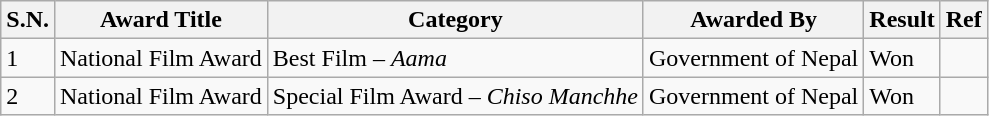<table class="wikitable sortable">
<tr>
<th>S.N.</th>
<th>Award Title</th>
<th>Category</th>
<th>Awarded By</th>
<th>Result</th>
<th>Ref</th>
</tr>
<tr>
<td>1</td>
<td>National Film Award</td>
<td>Best Film – <em>Aama</em></td>
<td>Government of Nepal</td>
<td>Won</td>
<td></td>
</tr>
<tr>
<td>2</td>
<td>National Film Award</td>
<td>Special Film Award – <em>Chiso Manchhe</em></td>
<td>Government of Nepal</td>
<td>Won</td>
<td></td>
</tr>
</table>
